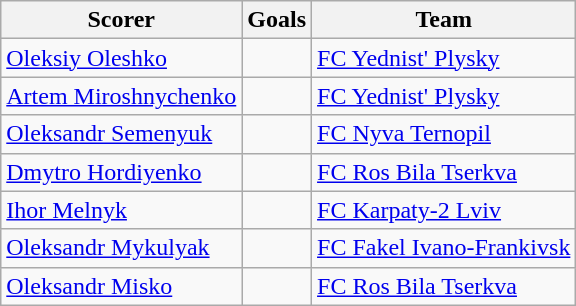<table class="wikitable">
<tr>
<th>Scorer</th>
<th>Goals</th>
<th>Team</th>
</tr>
<tr>
<td> <a href='#'>Oleksiy Oleshko</a></td>
<td></td>
<td><a href='#'>FC Yednist' Plysky</a></td>
</tr>
<tr>
<td> <a href='#'>Artem Miroshnychenko</a></td>
<td></td>
<td><a href='#'>FC Yednist' Plysky</a></td>
</tr>
<tr>
<td> <a href='#'>Oleksandr Semenyuk</a></td>
<td></td>
<td><a href='#'>FC Nyva Ternopil</a></td>
</tr>
<tr>
<td> <a href='#'>Dmytro Hordiyenko</a></td>
<td></td>
<td><a href='#'>FC Ros Bila Tserkva</a></td>
</tr>
<tr>
<td> <a href='#'>Ihor Melnyk</a></td>
<td></td>
<td><a href='#'>FC Karpaty-2 Lviv</a></td>
</tr>
<tr>
<td> <a href='#'>Oleksandr Mykulyak</a></td>
<td></td>
<td><a href='#'>FC Fakel Ivano-Frankivsk</a></td>
</tr>
<tr>
<td> <a href='#'>Oleksandr Misko</a></td>
<td></td>
<td><a href='#'>FC Ros Bila Tserkva</a></td>
</tr>
</table>
